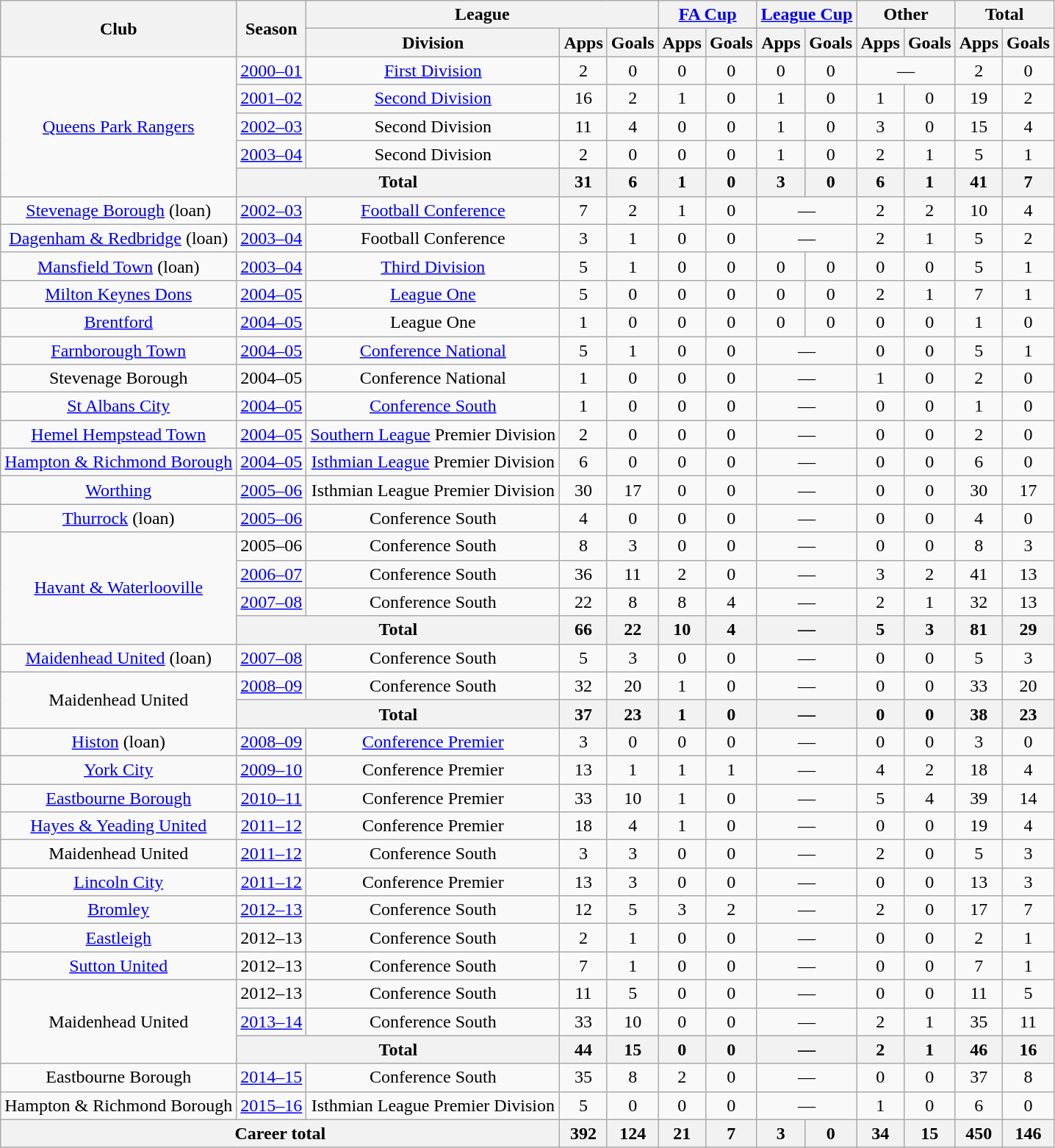<table class="wikitable" style="text-align: center">
<tr>
<th rowspan="2">Club</th>
<th rowspan="2">Season</th>
<th colspan="3">League</th>
<th colspan="2"><a href='#'>FA Cup</a></th>
<th colspan="2"><a href='#'>League Cup</a></th>
<th colspan="2">Other</th>
<th colspan="2">Total</th>
</tr>
<tr>
<th>Division</th>
<th>Apps</th>
<th>Goals</th>
<th>Apps</th>
<th>Goals</th>
<th>Apps</th>
<th>Goals</th>
<th>Apps</th>
<th>Goals</th>
<th>Apps</th>
<th>Goals</th>
</tr>
<tr>
<td rowspan="5"><a href='#'>Queens Park Rangers</a></td>
<td><a href='#'>2000–01</a></td>
<td><a href='#'>First Division</a></td>
<td>2</td>
<td>0</td>
<td>0</td>
<td>0</td>
<td>0</td>
<td>0</td>
<td colspan="2">—</td>
<td>2</td>
<td>0</td>
</tr>
<tr>
<td><a href='#'>2001–02</a></td>
<td><a href='#'>Second Division</a></td>
<td>16</td>
<td>2</td>
<td>1</td>
<td>0</td>
<td>1</td>
<td>0</td>
<td>1</td>
<td>0</td>
<td>19</td>
<td>2</td>
</tr>
<tr>
<td><a href='#'>2002–03</a></td>
<td>Second Division</td>
<td>11</td>
<td>4</td>
<td>0</td>
<td>0</td>
<td>1</td>
<td>0</td>
<td>3</td>
<td>0</td>
<td>15</td>
<td>4</td>
</tr>
<tr>
<td><a href='#'>2003–04</a></td>
<td>Second Division</td>
<td>2</td>
<td>0</td>
<td>0</td>
<td>0</td>
<td>1</td>
<td>0</td>
<td>2</td>
<td>1</td>
<td>5</td>
<td>1</td>
</tr>
<tr>
<th colspan="2">Total</th>
<th>31</th>
<th>6</th>
<th>1</th>
<th>0</th>
<th>3</th>
<th>0</th>
<th>6</th>
<th>1</th>
<th>41</th>
<th>7</th>
</tr>
<tr>
<td><a href='#'>Stevenage Borough</a> (loan)</td>
<td><a href='#'>2002–03</a></td>
<td><a href='#'>Football Conference</a></td>
<td>7</td>
<td>2</td>
<td>1</td>
<td>0</td>
<td colspan="2">—</td>
<td>2</td>
<td>2</td>
<td>10</td>
<td>4</td>
</tr>
<tr>
<td><a href='#'>Dagenham & Redbridge</a> (loan)</td>
<td><a href='#'>2003–04</a></td>
<td>Football Conference</td>
<td>3</td>
<td>1</td>
<td>0</td>
<td>0</td>
<td colspan="2">—</td>
<td>2</td>
<td>1</td>
<td>5</td>
<td>2</td>
</tr>
<tr>
<td><a href='#'>Mansfield Town</a> (loan)</td>
<td><a href='#'>2003–04</a></td>
<td><a href='#'>Third Division</a></td>
<td>5</td>
<td>1</td>
<td>0</td>
<td>0</td>
<td>0</td>
<td>0</td>
<td>0</td>
<td>0</td>
<td>5</td>
<td>1</td>
</tr>
<tr>
<td><a href='#'>Milton Keynes Dons</a></td>
<td><a href='#'>2004–05</a></td>
<td><a href='#'>League One</a></td>
<td>5</td>
<td>0</td>
<td>0</td>
<td>0</td>
<td>0</td>
<td>0</td>
<td>2</td>
<td>1</td>
<td>7</td>
<td>1</td>
</tr>
<tr>
<td><a href='#'>Brentford</a></td>
<td><a href='#'>2004–05</a></td>
<td>League One</td>
<td>1</td>
<td>0</td>
<td>0</td>
<td>0</td>
<td>0</td>
<td>0</td>
<td>0</td>
<td>0</td>
<td>1</td>
<td>0</td>
</tr>
<tr>
<td><a href='#'>Farnborough Town</a></td>
<td><a href='#'>2004–05</a></td>
<td><a href='#'>Conference National</a></td>
<td>5</td>
<td>1</td>
<td>0</td>
<td>0</td>
<td colspan="2">—</td>
<td>0</td>
<td>0</td>
<td>5</td>
<td>1</td>
</tr>
<tr>
<td>Stevenage Borough</td>
<td>2004–05</td>
<td>Conference National</td>
<td>1</td>
<td>0</td>
<td>0</td>
<td>0</td>
<td colspan="2">—</td>
<td>1</td>
<td>0</td>
<td>2</td>
<td>0</td>
</tr>
<tr>
<td><a href='#'>St Albans City</a></td>
<td><a href='#'>2004–05</a></td>
<td><a href='#'>Conference South</a></td>
<td>1</td>
<td>0</td>
<td>0</td>
<td>0</td>
<td colspan="2">—</td>
<td>0</td>
<td>0</td>
<td>1</td>
<td>0</td>
</tr>
<tr>
<td><a href='#'>Hemel Hempstead Town</a></td>
<td><a href='#'>2004–05</a></td>
<td><a href='#'>Southern League</a> Premier Division</td>
<td>2</td>
<td>0</td>
<td>0</td>
<td>0</td>
<td colspan="2">—</td>
<td>0</td>
<td>0</td>
<td>2</td>
<td>0</td>
</tr>
<tr>
<td><a href='#'>Hampton & Richmond Borough</a></td>
<td><a href='#'>2004–05</a></td>
<td><a href='#'>Isthmian League</a> Premier Division</td>
<td>6</td>
<td>0</td>
<td>0</td>
<td>0</td>
<td colspan="2">—</td>
<td>0</td>
<td>0</td>
<td>6</td>
<td>0</td>
</tr>
<tr>
<td><a href='#'>Worthing</a></td>
<td><a href='#'>2005–06</a></td>
<td>Isthmian League Premier Division</td>
<td>30</td>
<td>17</td>
<td>0</td>
<td>0</td>
<td colspan="2">—</td>
<td>0</td>
<td>0</td>
<td>30</td>
<td>17</td>
</tr>
<tr>
<td><a href='#'>Thurrock</a> (loan)</td>
<td><a href='#'>2005–06</a></td>
<td>Conference South</td>
<td>4</td>
<td>0</td>
<td>0</td>
<td>0</td>
<td colspan="2">—</td>
<td>0</td>
<td>0</td>
<td>4</td>
<td>0</td>
</tr>
<tr>
<td rowspan="4"><a href='#'>Havant & Waterlooville</a></td>
<td>2005–06</td>
<td>Conference South</td>
<td>8</td>
<td>3</td>
<td>0</td>
<td>0</td>
<td colspan="2">—</td>
<td>0</td>
<td>0</td>
<td>8</td>
<td>3</td>
</tr>
<tr>
<td><a href='#'>2006–07</a></td>
<td>Conference South</td>
<td>36</td>
<td>11</td>
<td>2</td>
<td>0</td>
<td colspan="2">—</td>
<td>3</td>
<td>2</td>
<td>41</td>
<td>13</td>
</tr>
<tr>
<td><a href='#'>2007–08</a></td>
<td>Conference South</td>
<td>22</td>
<td>8</td>
<td>8</td>
<td>4</td>
<td colspan="2">—</td>
<td>2</td>
<td>1</td>
<td>32</td>
<td>13</td>
</tr>
<tr>
<th colspan="2">Total</th>
<th>66</th>
<th>22</th>
<th>10</th>
<th>4</th>
<th colspan="2">—</th>
<th>5</th>
<th>3</th>
<th>81</th>
<th>29</th>
</tr>
<tr>
<td><a href='#'>Maidenhead United</a> (loan)</td>
<td><a href='#'>2007–08</a></td>
<td>Conference South</td>
<td>5</td>
<td>3</td>
<td>0</td>
<td>0</td>
<td colspan="2">—</td>
<td>0</td>
<td>0</td>
<td>5</td>
<td>3</td>
</tr>
<tr>
<td rowspan="2">Maidenhead United</td>
<td><a href='#'>2008–09</a></td>
<td>Conference South</td>
<td>32</td>
<td>20</td>
<td>1</td>
<td>0</td>
<td colspan="2">—</td>
<td>0</td>
<td>0</td>
<td>33</td>
<td>20</td>
</tr>
<tr>
<th colspan="2">Total</th>
<th>37</th>
<th>23</th>
<th>1</th>
<th>0</th>
<th colspan="2">—</th>
<th>0</th>
<th>0</th>
<th>38</th>
<th>23</th>
</tr>
<tr>
<td><a href='#'>Histon</a> (loan)</td>
<td><a href='#'>2008–09</a></td>
<td><a href='#'>Conference Premier</a></td>
<td>3</td>
<td>0</td>
<td>0</td>
<td>0</td>
<td colspan="2">—</td>
<td>0</td>
<td>0</td>
<td>3</td>
<td>0</td>
</tr>
<tr>
<td><a href='#'>York City</a></td>
<td><a href='#'>2009–10</a></td>
<td>Conference Premier</td>
<td>13</td>
<td>1</td>
<td>1</td>
<td>1</td>
<td colspan="2">—</td>
<td>4</td>
<td>2</td>
<td>18</td>
<td>4</td>
</tr>
<tr>
<td><a href='#'>Eastbourne Borough</a></td>
<td><a href='#'>2010–11</a></td>
<td>Conference Premier</td>
<td>33</td>
<td>10</td>
<td>1</td>
<td>0</td>
<td colspan="2">—</td>
<td>5</td>
<td>4</td>
<td>39</td>
<td>14</td>
</tr>
<tr>
<td><a href='#'>Hayes & Yeading United</a></td>
<td><a href='#'>2011–12</a></td>
<td>Conference Premier</td>
<td>18</td>
<td>4</td>
<td>1</td>
<td>0</td>
<td colspan="2">—</td>
<td>0</td>
<td>0</td>
<td>19</td>
<td>4</td>
</tr>
<tr>
<td>Maidenhead United</td>
<td><a href='#'>2011–12</a></td>
<td>Conference South</td>
<td>3</td>
<td>3</td>
<td>0</td>
<td>0</td>
<td colspan="2">—</td>
<td>2</td>
<td>0</td>
<td>5</td>
<td>3</td>
</tr>
<tr>
<td><a href='#'>Lincoln City</a></td>
<td><a href='#'>2011–12</a></td>
<td>Conference Premier</td>
<td>13</td>
<td>3</td>
<td>0</td>
<td>0</td>
<td colspan="2">—</td>
<td>0</td>
<td>0</td>
<td>13</td>
<td>3</td>
</tr>
<tr>
<td><a href='#'>Bromley</a></td>
<td><a href='#'>2012–13</a></td>
<td>Conference South</td>
<td>12</td>
<td>5</td>
<td>3</td>
<td>2</td>
<td colspan="2">—</td>
<td>2</td>
<td>0</td>
<td>17</td>
<td>7</td>
</tr>
<tr>
<td><a href='#'>Eastleigh</a></td>
<td>2012–13</td>
<td>Conference South</td>
<td>2</td>
<td>1</td>
<td>0</td>
<td>0</td>
<td colspan="2">—</td>
<td>0</td>
<td>0</td>
<td>2</td>
<td>1</td>
</tr>
<tr>
<td><a href='#'>Sutton United</a></td>
<td>2012–13</td>
<td>Conference South</td>
<td>7</td>
<td>1</td>
<td>0</td>
<td>0</td>
<td colspan="2">—</td>
<td>0</td>
<td>0</td>
<td>7</td>
<td>1</td>
</tr>
<tr>
<td rowspan="3">Maidenhead United</td>
<td>2012–13</td>
<td>Conference South</td>
<td>11</td>
<td>5</td>
<td>0</td>
<td>0</td>
<td colspan="2">—</td>
<td>0</td>
<td>0</td>
<td>11</td>
<td>5</td>
</tr>
<tr>
<td><a href='#'>2013–14</a></td>
<td>Conference South</td>
<td>33</td>
<td>10</td>
<td>0</td>
<td>0</td>
<td colspan="2">—</td>
<td>2</td>
<td>1</td>
<td>35</td>
<td>11</td>
</tr>
<tr>
<th colspan="2">Total</th>
<th>44</th>
<th>15</th>
<th>0</th>
<th>0</th>
<th colspan="2">—</th>
<th>2</th>
<th>1</th>
<th>46</th>
<th>16</th>
</tr>
<tr>
<td>Eastbourne Borough</td>
<td><a href='#'>2014–15</a></td>
<td>Conference South</td>
<td>35</td>
<td>8</td>
<td>2</td>
<td>0</td>
<td colspan="2">—</td>
<td>0</td>
<td>0</td>
<td>37</td>
<td>8</td>
</tr>
<tr>
<td>Hampton & Richmond Borough</td>
<td><a href='#'>2015–16</a></td>
<td>Isthmian League Premier Division</td>
<td>5</td>
<td>0</td>
<td>0</td>
<td>0</td>
<td colspan="2">—</td>
<td>1</td>
<td>0</td>
<td>6</td>
<td>0</td>
</tr>
<tr>
<th colspan="3">Career total</th>
<th>392</th>
<th>124</th>
<th>21</th>
<th>7</th>
<th>3</th>
<th>0</th>
<th>34</th>
<th>15</th>
<th>450</th>
<th>146</th>
</tr>
</table>
